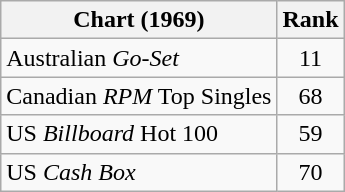<table class="wikitable sortable">
<tr>
<th>Chart (1969)</th>
<th>Rank</th>
</tr>
<tr>
<td>Australian <em>Go-Set</em></td>
<td style="text-align:center;">11</td>
</tr>
<tr>
<td>Canadian <em>RPM</em> Top Singles</td>
<td style="text-align:center;">68</td>
</tr>
<tr>
<td>US <em>Billboard</em> Hot 100 </td>
<td style="text-align:center;">59</td>
</tr>
<tr>
<td>US <em>Cash Box</em> </td>
<td style="text-align:center;">70</td>
</tr>
</table>
